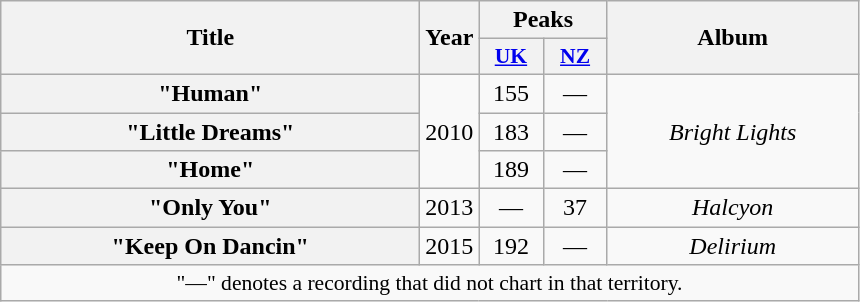<table class="wikitable plainrowheaders" style="text-align:center;">
<tr>
<th scope="col" rowspan="2" style="width:17em;">Title</th>
<th scope="col" rowspan="2">Year</th>
<th scope="col" colspan="2">Peaks</th>
<th scope="col" rowspan="2" style="width:10em;">Album</th>
</tr>
<tr>
<th scope="col" style="width:2.5em;font-size:90%;"><a href='#'>UK</a><br></th>
<th scope="col" style="width:2.5em;font-size:90%;"><a href='#'>NZ</a><br></th>
</tr>
<tr>
<th scope="row">"Human"</th>
<td rowspan="3">2010</td>
<td>155</td>
<td>—</td>
<td rowspan="3"><em>Bright Lights</em></td>
</tr>
<tr>
<th scope="row">"Little Dreams"</th>
<td>183</td>
<td>—</td>
</tr>
<tr>
<th scope="row">"Home"</th>
<td>189</td>
<td>—</td>
</tr>
<tr>
<th scope="row">"Only You"</th>
<td>2013</td>
<td>—</td>
<td>37</td>
<td><em>Halcyon</em></td>
</tr>
<tr>
<th scope="row">"Keep On Dancin"</th>
<td>2015</td>
<td>192</td>
<td>—</td>
<td><em>Delirium</em></td>
</tr>
<tr>
<td colspan="5" style="font-size:90%">"—" denotes a recording that did not chart in that territory.</td>
</tr>
</table>
